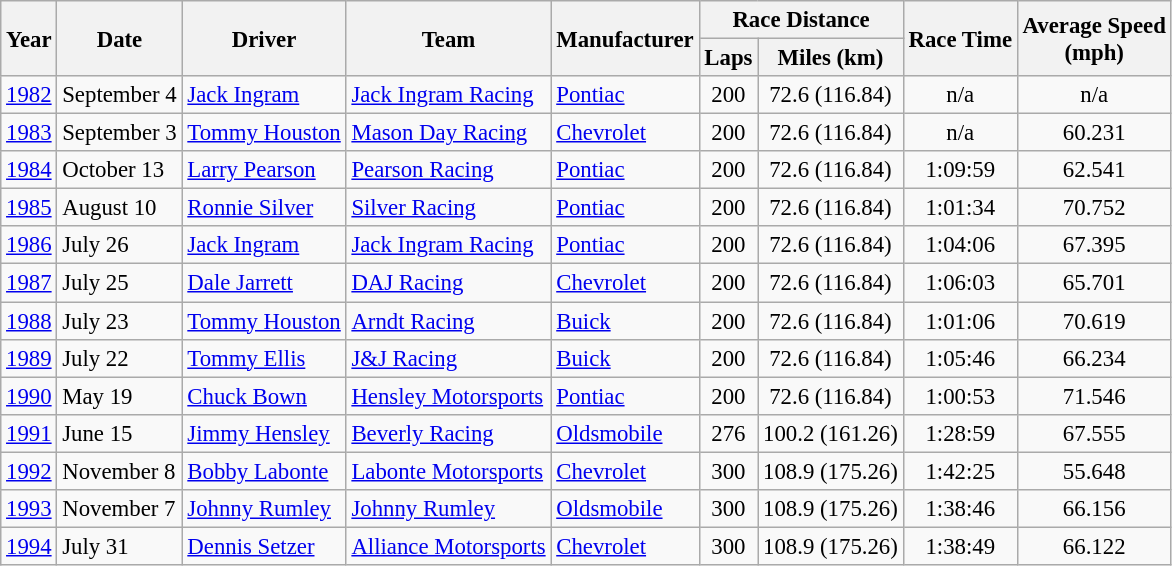<table class="wikitable" style="font-size: 95%;">
<tr>
<th rowspan="2">Year</th>
<th rowspan="2">Date</th>
<th rowspan="2">Driver</th>
<th rowspan="2">Team</th>
<th rowspan="2">Manufacturer</th>
<th colspan="2">Race Distance</th>
<th rowspan="2">Race Time</th>
<th rowspan="2">Average Speed<br>(mph)</th>
</tr>
<tr>
<th>Laps</th>
<th>Miles (km)</th>
</tr>
<tr>
<td><a href='#'>1982</a></td>
<td>September 4</td>
<td><a href='#'>Jack Ingram</a></td>
<td><a href='#'>Jack Ingram Racing</a></td>
<td><a href='#'>Pontiac</a></td>
<td align="center">200</td>
<td align="center">72.6 (116.84)</td>
<td align="center">n/a</td>
<td align="center">n/a</td>
</tr>
<tr>
<td><a href='#'>1983</a></td>
<td>September 3</td>
<td><a href='#'>Tommy Houston</a></td>
<td><a href='#'>Mason Day Racing</a></td>
<td><a href='#'>Chevrolet</a></td>
<td align="center">200</td>
<td align="center">72.6 (116.84)</td>
<td align="center">n/a</td>
<td align="center">60.231</td>
</tr>
<tr>
<td><a href='#'>1984</a></td>
<td>October 13</td>
<td><a href='#'>Larry Pearson</a></td>
<td><a href='#'>Pearson Racing</a></td>
<td><a href='#'>Pontiac</a></td>
<td align="center">200</td>
<td align="center">72.6 (116.84)</td>
<td align="center">1:09:59</td>
<td align="center">62.541</td>
</tr>
<tr>
<td><a href='#'>1985</a></td>
<td>August 10</td>
<td><a href='#'>Ronnie Silver</a></td>
<td><a href='#'>Silver Racing</a></td>
<td><a href='#'>Pontiac</a></td>
<td align="center">200</td>
<td align="center">72.6 (116.84)</td>
<td align="center">1:01:34</td>
<td align="center">70.752</td>
</tr>
<tr>
<td><a href='#'>1986</a></td>
<td>July 26</td>
<td><a href='#'>Jack Ingram</a></td>
<td><a href='#'>Jack Ingram Racing</a></td>
<td><a href='#'>Pontiac</a></td>
<td align="center">200</td>
<td align="center">72.6 (116.84)</td>
<td align="center">1:04:06</td>
<td align="center">67.395</td>
</tr>
<tr>
<td><a href='#'>1987</a></td>
<td>July 25</td>
<td><a href='#'>Dale Jarrett</a></td>
<td><a href='#'>DAJ Racing</a></td>
<td><a href='#'>Chevrolet</a></td>
<td align="center">200</td>
<td align="center">72.6 (116.84)</td>
<td align="center">1:06:03</td>
<td align="center">65.701</td>
</tr>
<tr>
<td><a href='#'>1988</a></td>
<td>July 23</td>
<td><a href='#'>Tommy Houston</a></td>
<td><a href='#'>Arndt Racing</a></td>
<td><a href='#'>Buick</a></td>
<td align="center">200</td>
<td align="center">72.6 (116.84)</td>
<td align="center">1:01:06</td>
<td align="center">70.619</td>
</tr>
<tr>
<td><a href='#'>1989</a></td>
<td>July 22</td>
<td><a href='#'>Tommy Ellis</a></td>
<td><a href='#'>J&J Racing</a></td>
<td><a href='#'>Buick</a></td>
<td align="center">200</td>
<td align="center">72.6 (116.84)</td>
<td align="center">1:05:46</td>
<td align="center">66.234</td>
</tr>
<tr>
<td><a href='#'>1990</a></td>
<td>May 19</td>
<td><a href='#'>Chuck Bown</a></td>
<td><a href='#'>Hensley Motorsports</a></td>
<td><a href='#'>Pontiac</a></td>
<td align="center">200</td>
<td align="center">72.6 (116.84)</td>
<td align="center">1:00:53</td>
<td align="center">71.546</td>
</tr>
<tr>
<td><a href='#'>1991</a></td>
<td>June 15</td>
<td><a href='#'>Jimmy Hensley</a></td>
<td><a href='#'>Beverly Racing</a></td>
<td><a href='#'>Oldsmobile</a></td>
<td align="center">276</td>
<td align="center">100.2 (161.26)</td>
<td align="center">1:28:59</td>
<td align="center">67.555</td>
</tr>
<tr>
<td><a href='#'>1992</a></td>
<td>November 8</td>
<td><a href='#'>Bobby Labonte</a></td>
<td><a href='#'>Labonte Motorsports</a></td>
<td><a href='#'>Chevrolet</a></td>
<td align="center">300</td>
<td align="center">108.9 (175.26)</td>
<td align="center">1:42:25</td>
<td align="center">55.648</td>
</tr>
<tr>
<td><a href='#'>1993</a></td>
<td>November 7</td>
<td><a href='#'>Johnny Rumley</a></td>
<td><a href='#'>Johnny Rumley</a></td>
<td><a href='#'>Oldsmobile</a></td>
<td align="center">300</td>
<td align="center">108.9 (175.26)</td>
<td align="center">1:38:46</td>
<td align="center">66.156</td>
</tr>
<tr>
<td><a href='#'>1994</a></td>
<td>July 31</td>
<td><a href='#'>Dennis Setzer</a></td>
<td><a href='#'>Alliance Motorsports</a></td>
<td><a href='#'>Chevrolet</a></td>
<td align="center">300</td>
<td align="center">108.9 (175.26)</td>
<td align="center">1:38:49</td>
<td align="center">66.122</td>
</tr>
</table>
